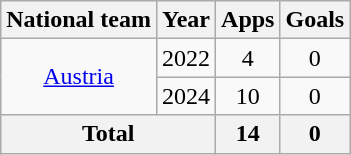<table class="wikitable" style="text-align:center">
<tr>
<th>National team</th>
<th>Year</th>
<th>Apps</th>
<th>Goals</th>
</tr>
<tr>
<td rowspan=2><a href='#'>Austria</a></td>
<td>2022</td>
<td>4</td>
<td>0</td>
</tr>
<tr>
<td>2024</td>
<td>10</td>
<td>0</td>
</tr>
<tr>
<th colspan="2">Total</th>
<th>14</th>
<th>0</th>
</tr>
</table>
